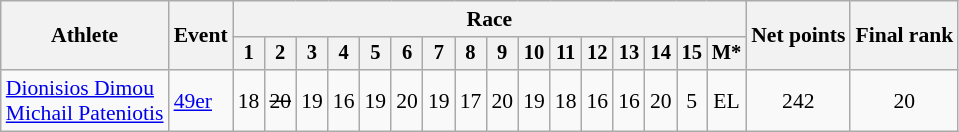<table class="wikitable" style="font-size:90%">
<tr>
<th rowspan=2>Athlete</th>
<th rowspan=2>Event</th>
<th colspan=16>Race</th>
<th rowspan=2>Net points</th>
<th rowspan=2>Final rank</th>
</tr>
<tr style="font-size:95%">
<th>1</th>
<th>2</th>
<th>3</th>
<th>4</th>
<th>5</th>
<th>6</th>
<th>7</th>
<th>8</th>
<th>9</th>
<th>10</th>
<th>11</th>
<th>12</th>
<th>13</th>
<th>14</th>
<th>15</th>
<th>M*</th>
</tr>
<tr align=center>
<td align=left><a href='#'>Dionisios Dimou</a> <br> <a href='#'>Michail Pateniotis</a></td>
<td align=left><a href='#'>49er</a></td>
<td>18</td>
<td><s>20</s></td>
<td>19</td>
<td>16</td>
<td>19</td>
<td>20</td>
<td>19</td>
<td>17</td>
<td>20</td>
<td>19</td>
<td>18</td>
<td>16</td>
<td>16</td>
<td>20</td>
<td>5</td>
<td>EL</td>
<td>242</td>
<td>20</td>
</tr>
</table>
